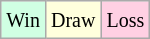<table class="wikitable">
<tr>
<td style="background:#d0ffe3;"><small>Win</small></td>
<td style="background:#ffd;"><small>Draw</small></td>
<td style="background:#ffd0e3;"><small>Loss</small></td>
</tr>
</table>
